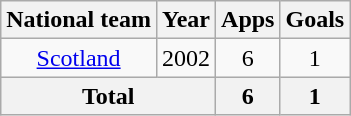<table class="wikitable" style="text-align: center;">
<tr>
<th>National team</th>
<th>Year</th>
<th>Apps</th>
<th>Goals</th>
</tr>
<tr>
<td rowspan="1" valign="center"><a href='#'>Scotland</a></td>
<td>2002</td>
<td>6</td>
<td>1</td>
</tr>
<tr>
<th colspan="2">Total</th>
<th>6</th>
<th>1</th>
</tr>
</table>
